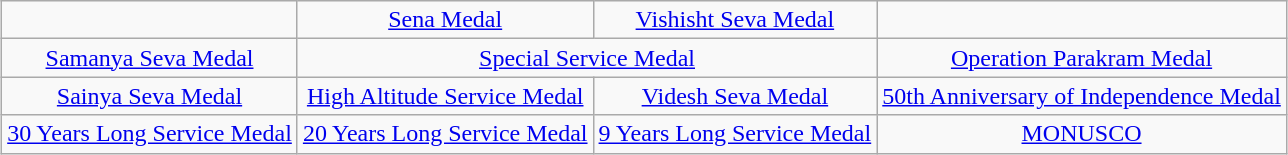<table class="wikitable" style="margin:1em auto; text-align:center;">
<tr>
<td></td>
<td><a href='#'>Sena Medal</a></td>
<td><a href='#'>Vishisht Seva Medal</a></td>
<td></td>
</tr>
<tr>
<td><a href='#'>Samanya Seva Medal</a></td>
<td colspan="2"><a href='#'>Special Service Medal</a></td>
<td><a href='#'>Operation Parakram Medal</a></td>
</tr>
<tr>
<td><a href='#'>Sainya Seva Medal</a></td>
<td><a href='#'>High Altitude Service Medal</a></td>
<td><a href='#'>Videsh Seva Medal</a></td>
<td><a href='#'>50th Anniversary of Independence Medal</a></td>
</tr>
<tr>
<td><a href='#'>30 Years Long Service Medal</a></td>
<td><a href='#'>20 Years Long Service Medal</a></td>
<td><a href='#'>9 Years Long Service Medal</a></td>
<td><a href='#'>MONUSCO</a></td>
</tr>
</table>
